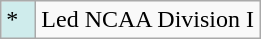<table class="wikitable">
<tr>
<td style="background:#CFECEC; width:1em">*</td>
<td>Led NCAA Division I</td>
</tr>
</table>
